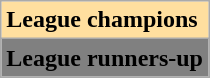<table class="wikitable" align="center">
<tr>
<td style="background:#ffdf9f"><strong>League champions</strong></td>
</tr>
<tr>
<td style="background:#808080"><strong>League runners-up</strong></td>
</tr>
</table>
